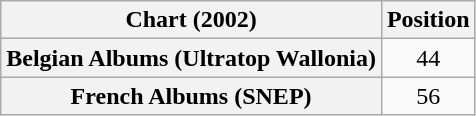<table class="wikitable sortable plainrowheaders" style="text-align:center">
<tr>
<th scope="col">Chart (2002)</th>
<th scope="col">Position</th>
</tr>
<tr>
<th scope="row">Belgian Albums (Ultratop Wallonia)</th>
<td>44</td>
</tr>
<tr>
<th scope="row">French Albums (SNEP)</th>
<td>56</td>
</tr>
</table>
